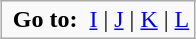<table class=wikitable style="margin: 1em auto 1em auto;">
<tr>
<td align=center> <strong>Go to:</strong>  <a href='#'>I</a> | <a href='#'>J</a> | <a href='#'>K</a> | <a href='#'>L</a></td>
</tr>
</table>
